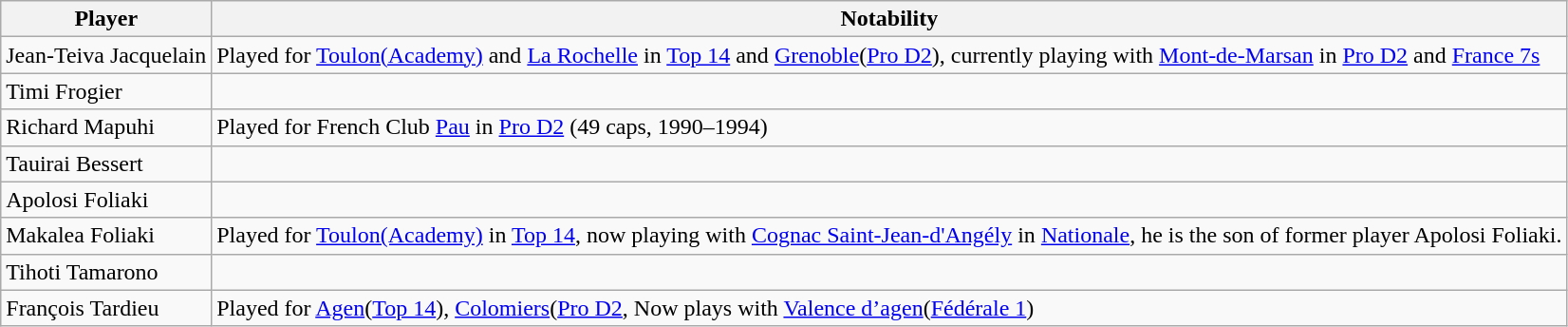<table class=wikitable>
<tr>
<th>Player</th>
<th>Notability</th>
</tr>
<tr>
<td>Jean-Teiva Jacquelain</td>
<td>Played for <a href='#'>Toulon(Academy)</a> and <a href='#'>La Rochelle</a> in <a href='#'>Top 14</a> and <a href='#'>Grenoble</a>(<a href='#'>Pro D2</a>), currently playing with <a href='#'>Mont-de-Marsan</a> in <a href='#'>Pro D2</a> and <a href='#'>France 7s</a></td>
</tr>
<tr>
<td>Timi Frogier</td>
<td></td>
</tr>
<tr>
<td>Richard Mapuhi</td>
<td>Played for French Club <a href='#'>Pau</a> in <a href='#'>Pro D2</a> (49 caps, 1990–1994)</td>
</tr>
<tr>
<td>Tauirai Bessert</td>
<td></td>
</tr>
<tr>
<td>Apolosi Foliaki</td>
<td></td>
</tr>
<tr>
<td>Makalea Foliaki</td>
<td>Played for <a href='#'>Toulon(Academy)</a> in <a href='#'>Top 14</a>, now playing with <a href='#'>Cognac Saint-Jean-d'Angély</a> in <a href='#'>Nationale</a>, he is the son of former player Apolosi Foliaki.</td>
</tr>
<tr>
<td>Tihoti Tamarono</td>
<td></td>
</tr>
<tr>
<td>François Tardieu</td>
<td>Played for <a href='#'>Agen</a>(<a href='#'>Top 14</a>), <a href='#'>Colomiers</a>(<a href='#'>Pro D2</a>, Now plays with <a href='#'>Valence d’agen</a>(<a href='#'>Fédérale 1</a>)</td>
</tr>
</table>
